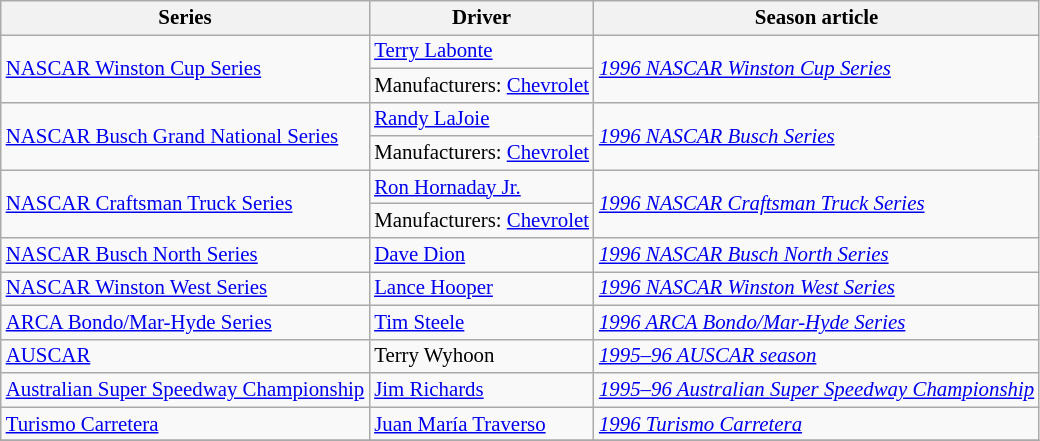<table class="wikitable" style="font-size: 87%;">
<tr>
<th>Series</th>
<th>Driver</th>
<th>Season article</th>
</tr>
<tr>
<td rowspan=2><a href='#'>NASCAR Winston Cup Series</a></td>
<td> <a href='#'>Terry Labonte</a></td>
<td rowspan=2><em><a href='#'>1996 NASCAR Winston Cup Series</a></em></td>
</tr>
<tr>
<td>Manufacturers:  <a href='#'>Chevrolet</a></td>
</tr>
<tr>
<td rowspan=2><a href='#'>NASCAR Busch Grand National Series</a></td>
<td> <a href='#'>Randy LaJoie</a></td>
<td rowspan=2><em><a href='#'>1996 NASCAR Busch Series</a></em></td>
</tr>
<tr>
<td>Manufacturers:  <a href='#'>Chevrolet</a></td>
</tr>
<tr>
<td rowspan=2><a href='#'>NASCAR Craftsman Truck Series</a></td>
<td> <a href='#'>Ron Hornaday Jr.</a></td>
<td rowspan=2><em><a href='#'>1996 NASCAR Craftsman Truck Series</a></em></td>
</tr>
<tr>
<td>Manufacturers:  <a href='#'>Chevrolet</a></td>
</tr>
<tr>
<td><a href='#'>NASCAR Busch North Series</a></td>
<td> <a href='#'>Dave Dion</a></td>
<td><em><a href='#'>1996 NASCAR Busch North Series</a></em></td>
</tr>
<tr>
<td><a href='#'>NASCAR Winston West Series</a></td>
<td> <a href='#'>Lance Hooper</a></td>
<td><em><a href='#'>1996 NASCAR Winston West Series</a></em></td>
</tr>
<tr>
<td><a href='#'>ARCA Bondo/Mar-Hyde Series</a></td>
<td> <a href='#'>Tim Steele</a></td>
<td><em><a href='#'>1996 ARCA Bondo/Mar-Hyde Series</a></em></td>
</tr>
<tr>
<td><a href='#'>AUSCAR</a></td>
<td> Terry Wyhoon</td>
<td><em><a href='#'>1995–96 AUSCAR season</a></em></td>
</tr>
<tr>
<td><a href='#'>Australian Super Speedway Championship</a></td>
<td> <a href='#'>Jim Richards</a></td>
<td><em><a href='#'>1995–96 Australian Super Speedway Championship</a></em></td>
</tr>
<tr>
<td><a href='#'>Turismo Carretera</a></td>
<td> <a href='#'>Juan María Traverso</a></td>
<td><em><a href='#'>1996 Turismo Carretera</a></em></td>
</tr>
<tr>
</tr>
</table>
